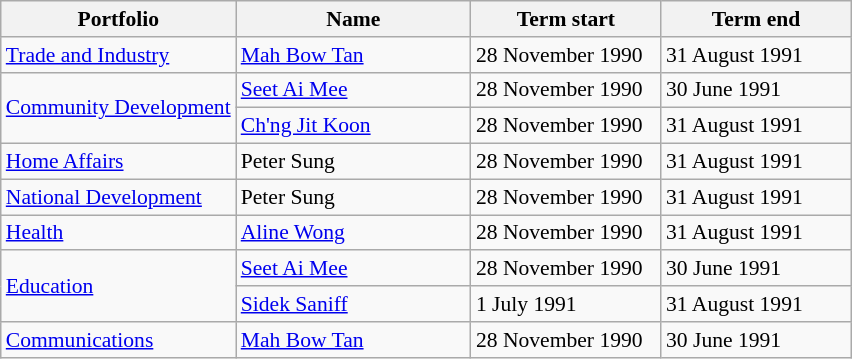<table class="wikitable unsortable" style="font-size: 90%;">
<tr>
<th scope="col">Portfolio</th>
<th scope="col" width="150px">Name</th>
<th scope="col" width="120px">Term start</th>
<th scope="col" width="120px">Term end</th>
</tr>
<tr>
<td><a href='#'>Trade and Industry</a></td>
<td><a href='#'>Mah Bow Tan</a></td>
<td>28 November 1990</td>
<td>31 August 1991</td>
</tr>
<tr>
<td rowspan="2"><a href='#'>Community Development</a></td>
<td><a href='#'>Seet Ai Mee</a></td>
<td>28 November 1990</td>
<td>30 June 1991</td>
</tr>
<tr>
<td><a href='#'>Ch'ng Jit Koon</a></td>
<td>28 November 1990</td>
<td>31 August 1991</td>
</tr>
<tr>
<td><a href='#'>Home Affairs</a></td>
<td>Peter Sung</td>
<td>28 November 1990</td>
<td>31 August 1991</td>
</tr>
<tr>
<td><a href='#'>National Development</a></td>
<td>Peter Sung</td>
<td>28 November 1990</td>
<td>31 August 1991</td>
</tr>
<tr>
<td><a href='#'>Health</a></td>
<td><a href='#'>Aline Wong</a></td>
<td>28 November 1990</td>
<td>31 August 1991</td>
</tr>
<tr>
<td rowspan="2"><a href='#'>Education</a></td>
<td><a href='#'>Seet Ai Mee</a></td>
<td>28 November 1990</td>
<td>30 June 1991</td>
</tr>
<tr>
<td><a href='#'>Sidek Saniff</a></td>
<td>1 July 1991</td>
<td>31 August 1991</td>
</tr>
<tr>
<td><a href='#'>Communications</a></td>
<td><a href='#'>Mah Bow Tan</a></td>
<td>28 November 1990</td>
<td>30 June 1991</td>
</tr>
</table>
